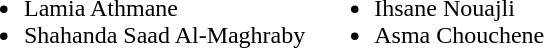<table border="0" cellpadding="2">
<tr valign="top">
<td><br><ul><li> Lamia Athmane</li><li> Shahanda Saad Al-Maghraby</li></ul></td>
<td><br><ul><li> Ihsane Nouajli</li><li> Asma Chouchene</li></ul></td>
</tr>
</table>
